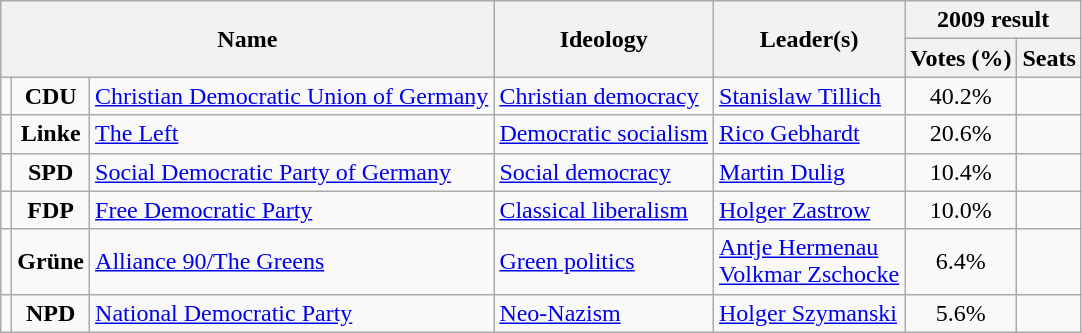<table class="wikitable">
<tr>
<th rowspan=2 colspan=3>Name</th>
<th rowspan=2>Ideology</th>
<th rowspan=2>Leader(s)</th>
<th colspan=2>2009 result</th>
</tr>
<tr>
<th>Votes (%)</th>
<th>Seats</th>
</tr>
<tr>
<td bgcolor=></td>
<td align=center><strong>CDU</strong></td>
<td><a href='#'>Christian Democratic Union of Germany</a><br></td>
<td><a href='#'>Christian democracy</a></td>
<td><a href='#'>Stanislaw Tillich</a></td>
<td align=center>40.2%</td>
<td></td>
</tr>
<tr>
<td bgcolor=></td>
<td align=center><strong>Linke</strong></td>
<td><a href='#'>The Left</a><br></td>
<td><a href='#'>Democratic socialism</a></td>
<td><a href='#'>Rico Gebhardt</a></td>
<td align=center>20.6%</td>
<td></td>
</tr>
<tr>
<td bgcolor=></td>
<td align=center><strong>SPD</strong></td>
<td><a href='#'>Social Democratic Party of Germany</a><br></td>
<td><a href='#'>Social democracy</a></td>
<td><a href='#'>Martin Dulig</a></td>
<td align=center>10.4%</td>
<td></td>
</tr>
<tr>
<td bgcolor=></td>
<td align=center><strong>FDP</strong></td>
<td><a href='#'>Free Democratic Party</a><br></td>
<td><a href='#'>Classical liberalism</a></td>
<td><a href='#'>Holger Zastrow</a></td>
<td align=center>10.0%</td>
<td></td>
</tr>
<tr>
<td bgcolor=></td>
<td align=center><strong>Grüne</strong></td>
<td><a href='#'>Alliance 90/The Greens</a><br></td>
<td><a href='#'>Green politics</a></td>
<td><a href='#'>Antje Hermenau</a><br><a href='#'>Volkmar Zschocke</a></td>
<td align=center>6.4%</td>
<td></td>
</tr>
<tr>
<td bgcolor=></td>
<td align=center><strong>NPD</strong></td>
<td><a href='#'>National Democratic Party</a><br></td>
<td><a href='#'>Neo-Nazism</a></td>
<td><a href='#'>Holger Szymanski</a></td>
<td align=center>5.6%</td>
<td></td>
</tr>
</table>
